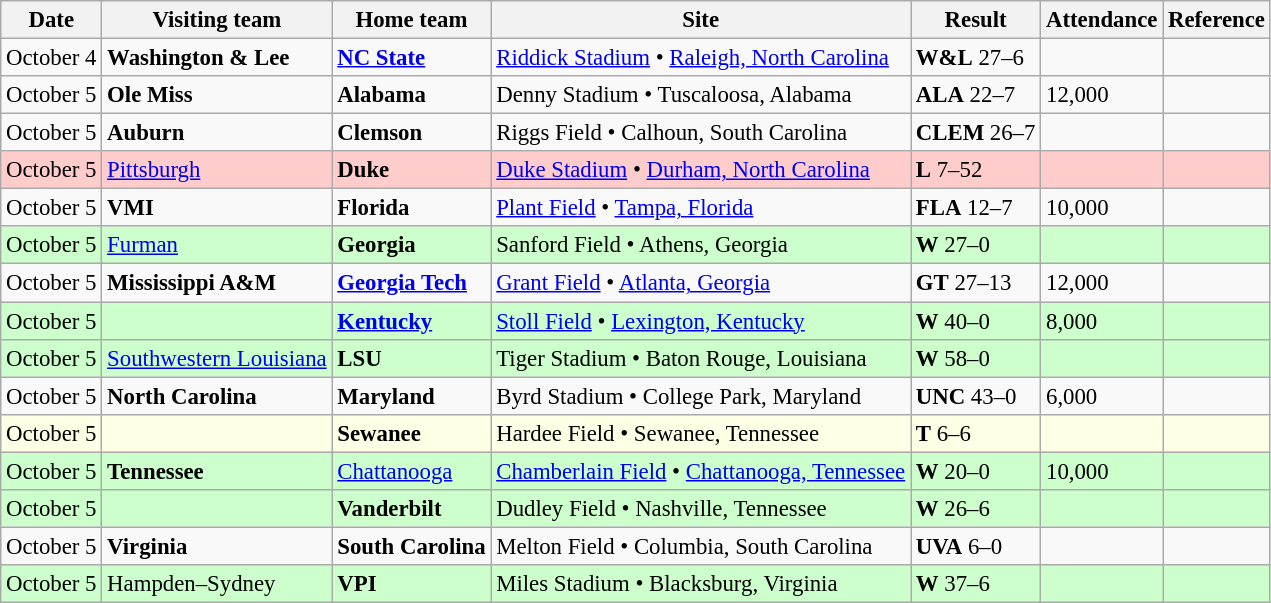<table class="wikitable" style="font-size:95%;">
<tr>
<th>Date</th>
<th>Visiting team</th>
<th>Home team</th>
<th>Site</th>
<th>Result</th>
<th>Attendance</th>
<th class="unsortable">Reference</th>
</tr>
<tr bgcolor=>
<td>October 4</td>
<td><strong>Washington & Lee</strong></td>
<td><strong><a href='#'>NC State</a></strong></td>
<td><a href='#'>Riddick Stadium</a> • <a href='#'>Raleigh, North Carolina</a></td>
<td><strong>W&L</strong> 27–6</td>
<td></td>
<td></td>
</tr>
<tr bgcolor=>
<td>October 5</td>
<td><strong>Ole Miss</strong></td>
<td><strong>Alabama</strong></td>
<td>Denny Stadium • Tuscaloosa, Alabama</td>
<td><strong>ALA</strong> 22–7</td>
<td>12,000</td>
<td></td>
</tr>
<tr bgcolor=>
<td>October 5</td>
<td><strong>Auburn</strong></td>
<td><strong>Clemson</strong></td>
<td>Riggs Field • Calhoun, South Carolina</td>
<td><strong>CLEM</strong> 26–7</td>
<td></td>
<td></td>
</tr>
<tr bgcolor=ffcccc>
<td>October 5</td>
<td><a href='#'>Pittsburgh</a></td>
<td><strong>Duke</strong></td>
<td><a href='#'>Duke Stadium</a> • <a href='#'>Durham, North Carolina</a></td>
<td><strong>L</strong> 7–52</td>
<td></td>
<td></td>
</tr>
<tr bgcolor=>
<td>October 5</td>
<td><strong>VMI</strong></td>
<td><strong>Florida</strong></td>
<td><a href='#'>Plant Field</a> • <a href='#'>Tampa, Florida</a></td>
<td><strong>FLA</strong> 12–7</td>
<td>10,000</td>
<td></td>
</tr>
<tr bgcolor=ccffcc>
<td>October 5</td>
<td><a href='#'>Furman</a></td>
<td><strong>Georgia</strong></td>
<td>Sanford Field • Athens, Georgia</td>
<td><strong>W</strong> 27–0</td>
<td></td>
<td></td>
</tr>
<tr bgcolor=>
<td>October 5</td>
<td><strong>Mississippi A&M</strong></td>
<td><strong><a href='#'>Georgia Tech</a></strong></td>
<td><a href='#'>Grant Field</a> • <a href='#'>Atlanta, Georgia</a></td>
<td><strong>GT</strong> 27–13</td>
<td>12,000</td>
<td></td>
</tr>
<tr bgcolor=ccffcc>
<td>October 5</td>
<td></td>
<td><strong><a href='#'>Kentucky</a></strong></td>
<td><a href='#'>Stoll Field</a> • <a href='#'>Lexington, Kentucky</a></td>
<td><strong>W</strong> 40–0</td>
<td>8,000</td>
<td></td>
</tr>
<tr bgcolor=ccffcc>
<td>October 5</td>
<td><a href='#'>Southwestern Louisiana</a></td>
<td><strong>LSU</strong></td>
<td>Tiger Stadium • Baton Rouge, Louisiana</td>
<td><strong>W</strong> 58–0</td>
<td></td>
<td></td>
</tr>
<tr bgcolor=>
<td>October 5</td>
<td><strong>North Carolina</strong></td>
<td><strong>Maryland</strong></td>
<td>Byrd Stadium • College Park, Maryland</td>
<td><strong>UNC</strong> 43–0</td>
<td>6,000</td>
<td></td>
</tr>
<tr bgcolor=ffffe6>
<td>October 5</td>
<td></td>
<td><strong>Sewanee</strong></td>
<td>Hardee Field • Sewanee, Tennessee</td>
<td><strong>T</strong> 6–6</td>
<td></td>
<td></td>
</tr>
<tr bgcolor=ccffcc>
<td>October 5</td>
<td><strong>Tennessee</strong></td>
<td><a href='#'>Chattanooga</a></td>
<td><a href='#'>Chamberlain Field</a> • <a href='#'>Chattanooga, Tennessee</a></td>
<td><strong>W</strong> 20–0</td>
<td>10,000</td>
<td></td>
</tr>
<tr bgcolor=ccffcc>
<td>October 5</td>
<td></td>
<td><strong>Vanderbilt</strong></td>
<td>Dudley Field • Nashville, Tennessee</td>
<td><strong>W</strong> 26–6</td>
<td></td>
<td></td>
</tr>
<tr bgcolor=>
<td>October 5</td>
<td><strong>Virginia</strong></td>
<td><strong>South Carolina</strong></td>
<td>Melton Field • Columbia, South Carolina</td>
<td><strong>UVA</strong> 6–0</td>
<td></td>
<td></td>
</tr>
<tr bgcolor=ccffcc>
<td>October 5</td>
<td>Hampden–Sydney</td>
<td><strong>VPI</strong></td>
<td>Miles Stadium • Blacksburg, Virginia</td>
<td><strong>W</strong> 37–6</td>
<td></td>
<td></td>
</tr>
</table>
